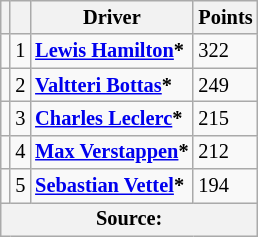<table class="wikitable" style="font-size: 85%;">
<tr>
<th></th>
<th></th>
<th>Driver</th>
<th>Points</th>
</tr>
<tr>
<td align="left"></td>
<td align="center">1</td>
<td> <strong><a href='#'>Lewis Hamilton</a>*</strong></td>
<td align="left">322</td>
</tr>
<tr>
<td align="left"></td>
<td align="center">2</td>
<td> <strong><a href='#'>Valtteri Bottas</a>*</strong></td>
<td align="left">249</td>
</tr>
<tr>
<td align="left"></td>
<td align="center">3</td>
<td> <strong><a href='#'>Charles Leclerc</a>*</strong></td>
<td align="left">215</td>
</tr>
<tr>
<td align="left"></td>
<td align="center">4</td>
<td> <strong><a href='#'>Max Verstappen</a>*</strong></td>
<td align="left">212</td>
</tr>
<tr>
<td align="left"></td>
<td align="center">5</td>
<td> <strong><a href='#'>Sebastian Vettel</a>*</strong></td>
<td align="left">194</td>
</tr>
<tr>
<th colspan="4" align="center">Source:</th>
</tr>
</table>
